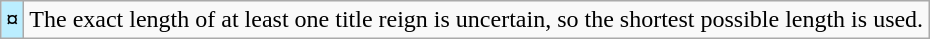<table class="wikitable">
<tr>
<th style="background-color:#bbeeff">¤</th>
<td>The exact length of at least one title reign is uncertain, so the shortest possible length is used.</td>
</tr>
</table>
